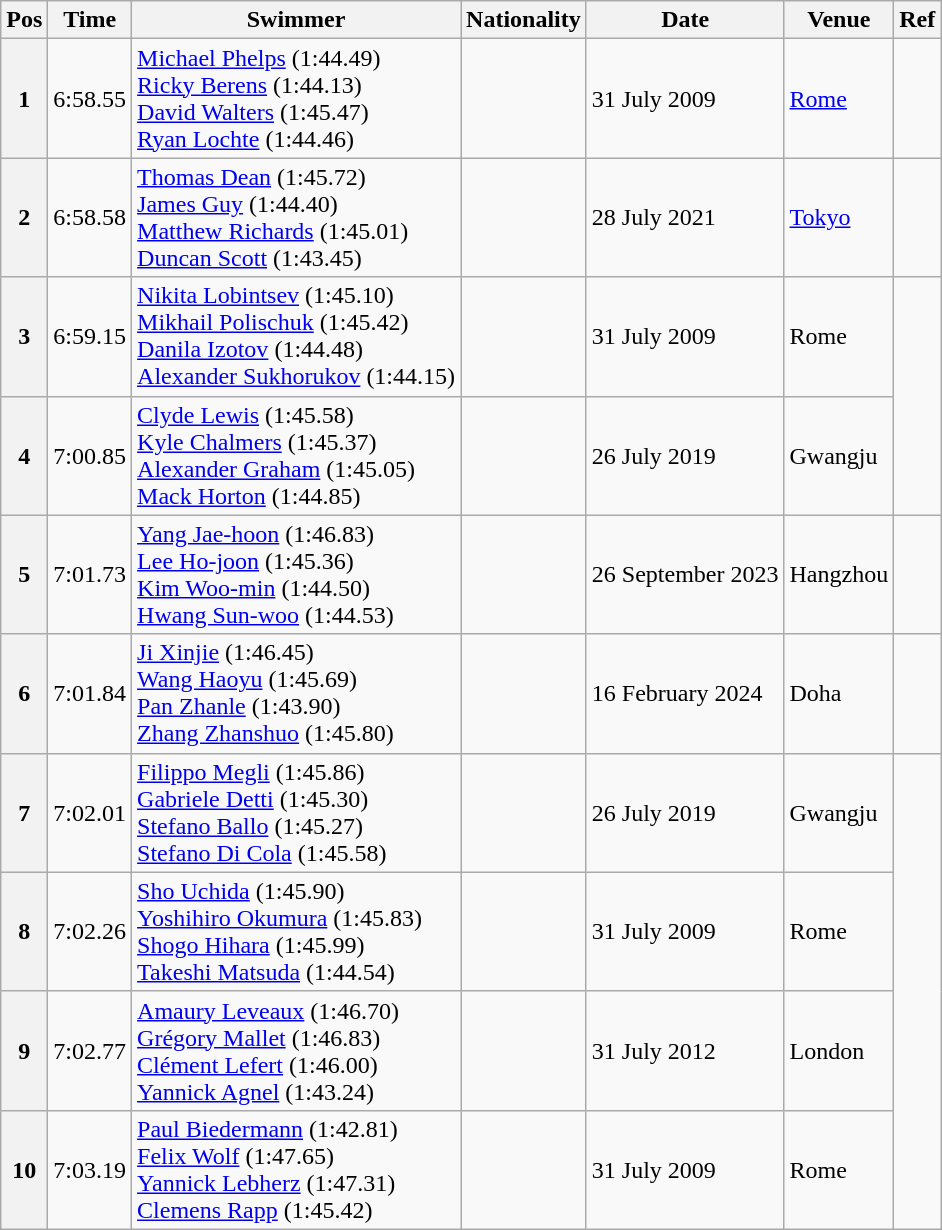<table class="wikitable">
<tr>
<th>Pos</th>
<th>Time</th>
<th>Swimmer</th>
<th>Nationality</th>
<th>Date</th>
<th>Venue</th>
<th>Ref</th>
</tr>
<tr>
<th>1</th>
<td>6:58.55</td>
<td><a href='#'>Michael Phelps</a> (1:44.49)<br><a href='#'>Ricky Berens</a> (1:44.13)<br><a href='#'>David Walters</a> (1:45.47)<br><a href='#'>Ryan Lochte</a> (1:44.46)</td>
<td></td>
<td>31 July 2009</td>
<td><a href='#'>Rome</a></td>
</tr>
<tr>
<th>2</th>
<td>6:58.58</td>
<td><a href='#'>Thomas Dean</a> (1:45.72)<br><a href='#'>James Guy</a> (1:44.40)<br><a href='#'>Matthew Richards</a> (1:45.01)<br><a href='#'>Duncan Scott</a> (1:43.45)</td>
<td></td>
<td>28 July 2021</td>
<td><a href='#'>Tokyo</a></td>
<td></td>
</tr>
<tr>
<th>3</th>
<td>6:59.15</td>
<td><a href='#'>Nikita Lobintsev</a> (1:45.10)<br><a href='#'>Mikhail Polischuk</a> (1:45.42)<br><a href='#'>Danila Izotov</a> (1:44.48)<br><a href='#'>Alexander Sukhorukov</a> (1:44.15)</td>
<td></td>
<td>31 July 2009</td>
<td>Rome</td>
</tr>
<tr>
<th>4</th>
<td>7:00.85</td>
<td><a href='#'>Clyde Lewis</a> (1:45.58)<br><a href='#'>Kyle Chalmers</a> (1:45.37)<br><a href='#'>Alexander Graham</a> (1:45.05)<br><a href='#'>Mack Horton</a> (1:44.85)</td>
<td></td>
<td>26 July 2019</td>
<td>Gwangju</td>
</tr>
<tr>
<th>5</th>
<td>7:01.73</td>
<td><a href='#'>Yang Jae-hoon</a> (1:46.83)<br><a href='#'>Lee Ho-joon</a> (1:45.36)<br><a href='#'>Kim Woo-min</a> (1:44.50)<br><a href='#'>Hwang Sun-woo</a> (1:44.53)</td>
<td></td>
<td>26 September 2023</td>
<td>Hangzhou</td>
<td></td>
</tr>
<tr>
<th>6</th>
<td>7:01.84</td>
<td><a href='#'>Ji Xinjie</a> (1:46.45)<br><a href='#'>Wang Haoyu</a> (1:45.69)<br><a href='#'>Pan Zhanle</a> (1:43.90)<br><a href='#'>Zhang Zhanshuo</a> (1:45.80)</td>
<td></td>
<td>16 February 2024</td>
<td>Doha</td>
<td></td>
</tr>
<tr>
<th>7</th>
<td>7:02.01</td>
<td><a href='#'>Filippo Megli</a> (1:45.86)<br><a href='#'>Gabriele Detti</a> (1:45.30)<br><a href='#'>Stefano Ballo</a> (1:45.27)<br><a href='#'>Stefano Di Cola</a> (1:45.58)</td>
<td></td>
<td>26 July 2019</td>
<td>Gwangju</td>
</tr>
<tr>
<th>8</th>
<td>7:02.26</td>
<td><a href='#'>Sho Uchida</a> (1:45.90)<br><a href='#'>Yoshihiro Okumura</a> (1:45.83)<br><a href='#'>Shogo Hihara</a> (1:45.99)<br><a href='#'>Takeshi Matsuda</a> (1:44.54)</td>
<td></td>
<td>31 July 2009</td>
<td>Rome</td>
</tr>
<tr>
<th>9</th>
<td>7:02.77</td>
<td><a href='#'>Amaury Leveaux</a> (1:46.70)<br><a href='#'>Grégory Mallet</a> (1:46.83)<br><a href='#'>Clément Lefert</a> (1:46.00)<br><a href='#'>Yannick Agnel</a> (1:43.24)</td>
<td></td>
<td>31 July 2012</td>
<td>London</td>
</tr>
<tr>
<th>10</th>
<td>7:03.19</td>
<td><a href='#'>Paul Biedermann</a> (1:42.81)<br><a href='#'>Felix Wolf</a> (1:47.65)<br><a href='#'>Yannick Lebherz</a> (1:47.31)<br><a href='#'>Clemens Rapp</a> (1:45.42)</td>
<td></td>
<td>31 July 2009</td>
<td>Rome</td>
</tr>
</table>
